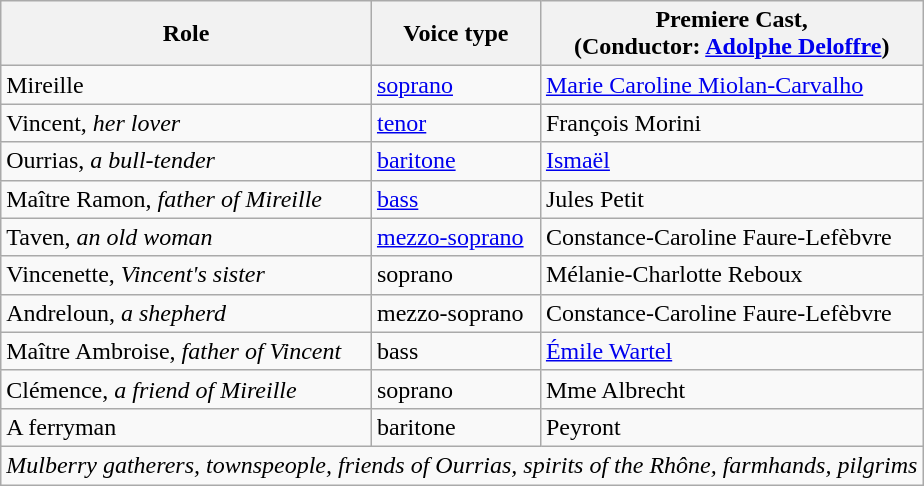<table class="wikitable">
<tr>
<th>Role</th>
<th>Voice type</th>
<th>Premiere Cast, <br>(Conductor: <a href='#'>Adolphe Deloffre</a>)</th>
</tr>
<tr>
<td>Mireille</td>
<td><a href='#'>soprano</a></td>
<td><a href='#'>Marie Caroline Miolan-Carvalho</a></td>
</tr>
<tr>
<td>Vincent, <em>her lover</em></td>
<td><a href='#'>tenor</a></td>
<td>François Morini</td>
</tr>
<tr>
<td>Ourrias, <em>a bull-tender</em></td>
<td><a href='#'>baritone</a></td>
<td><a href='#'>Ismaël</a></td>
</tr>
<tr>
<td>Maître Ramon, <em>father of Mireille</em></td>
<td><a href='#'>bass</a></td>
<td>Jules Petit</td>
</tr>
<tr>
<td>Taven, <em>an old woman</em></td>
<td><a href='#'>mezzo-soprano</a></td>
<td>Constance-Caroline Faure-Lefèbvre</td>
</tr>
<tr>
<td>Vincenette, <em>Vincent's sister</em></td>
<td>soprano</td>
<td>Mélanie-Charlotte Reboux</td>
</tr>
<tr>
<td>Andreloun, <em>a shepherd</em></td>
<td>mezzo-soprano</td>
<td>Constance-Caroline Faure-Lefèbvre</td>
</tr>
<tr>
<td>Maître Ambroise, <em>father of Vincent</em></td>
<td>bass</td>
<td><a href='#'>Émile Wartel</a></td>
</tr>
<tr>
<td>Clémence, <em>a friend of Mireille</em></td>
<td>soprano</td>
<td>Mme Albrecht</td>
</tr>
<tr>
<td>A ferryman</td>
<td>baritone</td>
<td>Peyront</td>
</tr>
<tr>
<td colspan="3"><em>Mulberry gatherers, townspeople, friends of Ourrias, spirits of the Rhône, farmhands, pilgrims</em></td>
</tr>
</table>
